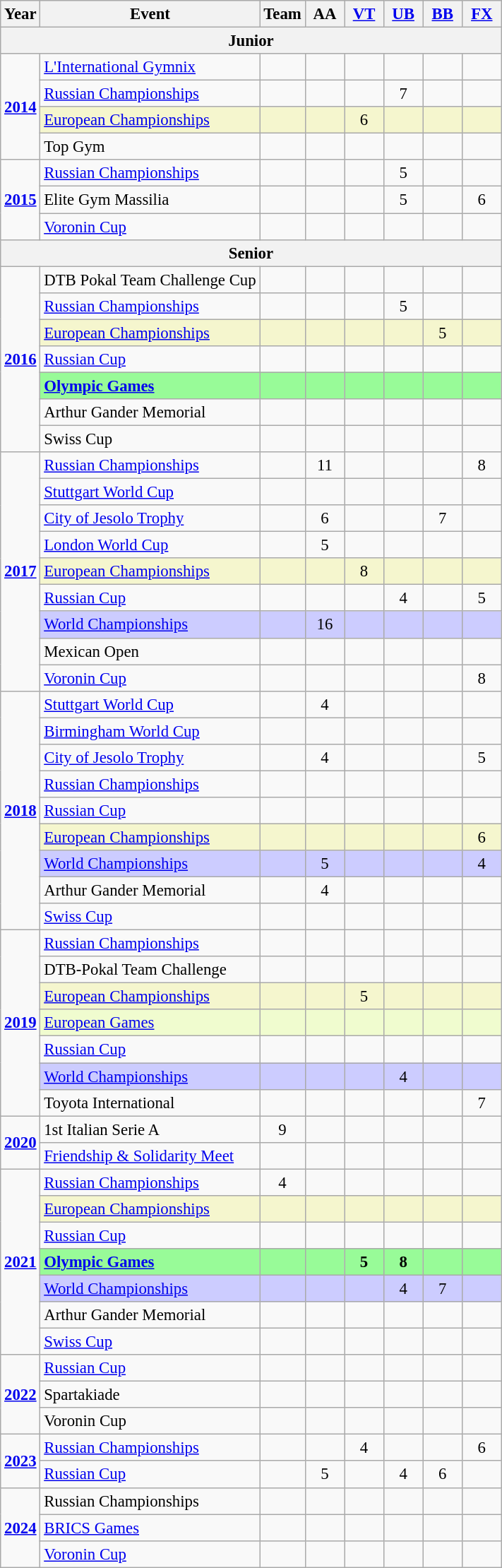<table class="wikitable" style="text-align:center; font-size:95%;">
<tr>
<th align=center>Year</th>
<th align=center>Event</th>
<th style="width:30px;">Team</th>
<th style="width:30px;">AA</th>
<th style="width:30px;"><a href='#'>VT</a></th>
<th style="width:30px;"><a href='#'>UB</a></th>
<th style="width:30px;"><a href='#'>BB</a></th>
<th style="width:30px;"><a href='#'>FX</a></th>
</tr>
<tr>
<th colspan="8"><strong>Junior</strong></th>
</tr>
<tr>
<td rowspan="4"><strong><a href='#'>2014</a></strong></td>
<td align=left><a href='#'>L'International Gymnix</a></td>
<td></td>
<td></td>
<td></td>
<td></td>
<td></td>
<td></td>
</tr>
<tr>
<td align=left><a href='#'>Russian Championships</a></td>
<td></td>
<td></td>
<td></td>
<td>7</td>
<td></td>
<td></td>
</tr>
<tr bgcolor=#F5F6CE>
<td align=left><a href='#'>European Championships</a></td>
<td></td>
<td></td>
<td>6</td>
<td></td>
<td></td>
<td></td>
</tr>
<tr>
<td align=left>Top Gym</td>
<td></td>
<td></td>
<td></td>
<td></td>
<td></td>
<td></td>
</tr>
<tr>
<td rowspan="3"><strong><a href='#'>2015</a></strong></td>
<td align=left><a href='#'>Russian Championships</a></td>
<td></td>
<td></td>
<td></td>
<td>5</td>
<td></td>
<td></td>
</tr>
<tr>
<td align=left>Elite Gym Massilia</td>
<td></td>
<td></td>
<td></td>
<td>5</td>
<td></td>
<td>6</td>
</tr>
<tr>
<td align=left><a href='#'>Voronin Cup</a></td>
<td></td>
<td></td>
<td></td>
<td></td>
<td></td>
<td></td>
</tr>
<tr>
<th colspan="8"><strong>Senior</strong></th>
</tr>
<tr>
<td rowspan="7"><strong><a href='#'>2016</a></strong></td>
<td align=left>DTB Pokal Team Challenge Cup</td>
<td></td>
<td></td>
<td></td>
<td></td>
<td></td>
<td></td>
</tr>
<tr>
<td align=left><a href='#'>Russian Championships</a></td>
<td></td>
<td></td>
<td></td>
<td>5</td>
<td></td>
<td></td>
</tr>
<tr bgcolor=#F5F6CE>
<td align=left><a href='#'>European Championships</a></td>
<td></td>
<td></td>
<td></td>
<td></td>
<td>5</td>
<td></td>
</tr>
<tr>
<td align=left><a href='#'>Russian Cup</a></td>
<td></td>
<td></td>
<td></td>
<td></td>
<td></td>
<td></td>
</tr>
<tr bgcolor=98FB98>
<td align=left><strong><a href='#'>Olympic Games</a></strong></td>
<td></td>
<td></td>
<td></td>
<td></td>
<td></td>
<td></td>
</tr>
<tr>
<td align=left>Arthur Gander Memorial</td>
<td></td>
<td></td>
<td></td>
<td></td>
<td></td>
<td></td>
</tr>
<tr>
<td align=left>Swiss Cup</td>
<td></td>
<td></td>
<td></td>
<td></td>
<td></td>
<td></td>
</tr>
<tr>
<td rowspan="9"><strong><a href='#'>2017</a></strong></td>
<td align=left><a href='#'>Russian Championships</a></td>
<td></td>
<td>11</td>
<td></td>
<td></td>
<td></td>
<td>8</td>
</tr>
<tr>
<td align=left><a href='#'>Stuttgart World Cup</a></td>
<td></td>
<td></td>
<td></td>
<td></td>
<td></td>
<td></td>
</tr>
<tr>
<td align=left><a href='#'>City of Jesolo Trophy</a></td>
<td></td>
<td>6</td>
<td></td>
<td></td>
<td>7</td>
<td></td>
</tr>
<tr>
<td align=left><a href='#'>London World Cup</a></td>
<td></td>
<td>5</td>
<td></td>
<td></td>
<td></td>
<td></td>
</tr>
<tr bgcolor=#F5F6CE>
<td align=left><a href='#'>European Championships</a></td>
<td></td>
<td></td>
<td>8</td>
<td></td>
<td></td>
<td></td>
</tr>
<tr>
<td align=left><a href='#'>Russian Cup</a></td>
<td></td>
<td></td>
<td></td>
<td>4</td>
<td></td>
<td>5</td>
</tr>
<tr bgcolor=#CCCCFF>
<td align=left><a href='#'>World Championships</a></td>
<td></td>
<td>16</td>
<td></td>
<td></td>
<td></td>
<td></td>
</tr>
<tr>
<td align=left>Mexican Open</td>
<td></td>
<td></td>
<td></td>
<td></td>
<td></td>
<td></td>
</tr>
<tr>
<td align=left><a href='#'>Voronin Cup</a></td>
<td></td>
<td></td>
<td></td>
<td></td>
<td></td>
<td>8</td>
</tr>
<tr>
<td rowspan="9"><strong><a href='#'>2018</a></strong></td>
<td align=left><a href='#'>Stuttgart World Cup</a></td>
<td></td>
<td>4</td>
<td></td>
<td></td>
<td></td>
<td></td>
</tr>
<tr>
<td align=left><a href='#'>Birmingham World Cup</a></td>
<td></td>
<td></td>
<td></td>
<td></td>
<td></td>
<td></td>
</tr>
<tr>
<td align=left><a href='#'>City of Jesolo Trophy</a></td>
<td></td>
<td>4</td>
<td></td>
<td></td>
<td></td>
<td>5</td>
</tr>
<tr>
<td align=left><a href='#'>Russian Championships</a></td>
<td></td>
<td></td>
<td></td>
<td></td>
<td></td>
<td></td>
</tr>
<tr>
<td align=left><a href='#'>Russian Cup</a></td>
<td></td>
<td></td>
<td></td>
<td></td>
<td></td>
<td></td>
</tr>
<tr bgcolor=#F5F6CE>
<td align=left><a href='#'>European Championships</a></td>
<td></td>
<td></td>
<td></td>
<td></td>
<td></td>
<td>6</td>
</tr>
<tr bgcolor=#CCCCFF>
<td align=left><a href='#'>World Championships</a></td>
<td></td>
<td>5</td>
<td></td>
<td></td>
<td></td>
<td>4</td>
</tr>
<tr>
<td align=left>Arthur Gander Memorial</td>
<td></td>
<td>4</td>
<td></td>
<td></td>
<td></td>
<td></td>
</tr>
<tr>
<td align=left><a href='#'>Swiss Cup</a></td>
<td></td>
<td></td>
<td></td>
<td></td>
<td></td>
<td></td>
</tr>
<tr>
<td rowspan="7"><strong><a href='#'>2019</a></strong></td>
<td align=left><a href='#'>Russian Championships</a></td>
<td></td>
<td></td>
<td></td>
<td></td>
<td></td>
<td></td>
</tr>
<tr>
<td align=left>DTB-Pokal Team Challenge</td>
<td></td>
<td></td>
<td></td>
<td></td>
<td></td>
<td></td>
</tr>
<tr bgcolor=#F5F6CE>
<td align=left><a href='#'>European Championships</a></td>
<td></td>
<td></td>
<td>5</td>
<td></td>
<td></td>
<td></td>
</tr>
<tr bgcolor=#f0fccf>
<td align=left><a href='#'>European Games</a></td>
<td></td>
<td></td>
<td></td>
<td></td>
<td></td>
<td></td>
</tr>
<tr>
<td align=left><a href='#'>Russian Cup</a></td>
<td></td>
<td></td>
<td></td>
<td></td>
<td></td>
<td></td>
</tr>
<tr bgcolor=#CCCCFF>
<td align=left><a href='#'>World Championships</a></td>
<td></td>
<td></td>
<td></td>
<td>4</td>
<td></td>
<td></td>
</tr>
<tr>
<td align=left>Toyota International</td>
<td></td>
<td></td>
<td></td>
<td></td>
<td></td>
<td>7</td>
</tr>
<tr>
<td rowspan="2"><strong><a href='#'>2020</a></strong></td>
<td align=left>1st Italian Serie A</td>
<td>9</td>
<td></td>
<td></td>
<td></td>
<td></td>
<td></td>
</tr>
<tr>
<td align=left><a href='#'>Friendship & Solidarity Meet</a></td>
<td></td>
<td></td>
<td></td>
<td></td>
<td></td>
<td></td>
</tr>
<tr>
<td rowspan="7"><strong><a href='#'>2021</a></strong></td>
<td align=left><a href='#'>Russian Championships</a></td>
<td>4</td>
<td></td>
<td></td>
<td></td>
<td></td>
<td></td>
</tr>
<tr bgcolor=#F5F6CE>
<td align=left><a href='#'>European Championships</a></td>
<td></td>
<td></td>
<td></td>
<td></td>
<td></td>
<td></td>
</tr>
<tr>
<td align=left><a href='#'>Russian Cup</a></td>
<td></td>
<td></td>
<td></td>
<td></td>
<td></td>
<td></td>
</tr>
<tr bgcolor=98FB98>
<td align=left><strong><a href='#'>Olympic Games</a></strong></td>
<td></td>
<td></td>
<td><strong>5</strong></td>
<td><strong>8</strong></td>
<td></td>
<td></td>
</tr>
<tr bgcolor=#CCCCFF>
<td align=left><a href='#'>World Championships</a></td>
<td></td>
<td></td>
<td></td>
<td>4</td>
<td>7</td>
<td></td>
</tr>
<tr>
<td align=left>Arthur Gander Memorial</td>
<td></td>
<td></td>
<td></td>
<td></td>
<td></td>
<td></td>
</tr>
<tr>
<td align=left><a href='#'>Swiss Cup</a></td>
<td></td>
<td></td>
<td></td>
<td></td>
<td></td>
<td></td>
</tr>
<tr>
<td rowspan="3"><strong><a href='#'>2022</a></strong></td>
<td align=left><a href='#'>Russian Cup</a></td>
<td></td>
<td></td>
<td></td>
<td></td>
<td></td>
<td></td>
</tr>
<tr>
<td align=left>Spartakiade</td>
<td></td>
<td></td>
<td></td>
<td></td>
<td></td>
<td></td>
</tr>
<tr>
<td align=left>Voronin Cup</td>
<td></td>
<td></td>
<td></td>
<td></td>
<td></td>
<td></td>
</tr>
<tr>
<td rowspan="2"><strong><a href='#'>2023</a></strong></td>
<td align=left><a href='#'>Russian Championships</a></td>
<td></td>
<td></td>
<td>4</td>
<td></td>
<td></td>
<td>6</td>
</tr>
<tr>
<td align=left><a href='#'>Russian Cup</a></td>
<td></td>
<td>5</td>
<td></td>
<td>4</td>
<td>6</td>
<td></td>
</tr>
<tr>
<td rowspan="3"><strong><a href='#'>2024</a></strong></td>
<td align=left>Russian Championships</td>
<td></td>
<td></td>
<td></td>
<td></td>
<td></td>
<td></td>
</tr>
<tr>
<td align=left><a href='#'>BRICS Games</a></td>
<td></td>
<td></td>
<td></td>
<td></td>
<td></td>
<td></td>
</tr>
<tr>
<td align=left><a href='#'>Voronin Cup</a></td>
<td></td>
<td></td>
<td></td>
<td></td>
<td></td>
<td></td>
</tr>
</table>
